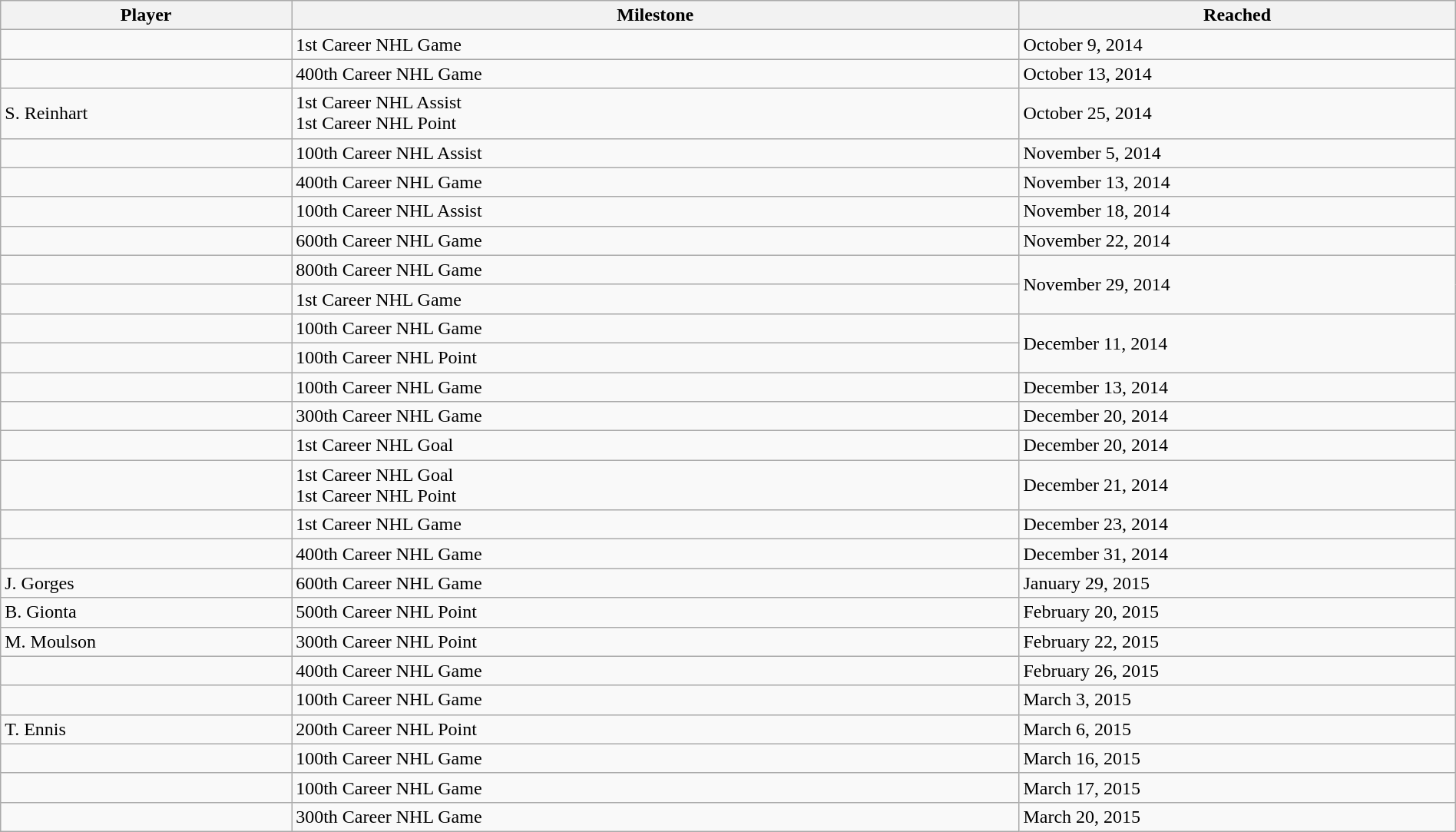<table class="wikitable sortable" style="width:100%;">
<tr align=center>
<th style="width:20%;">Player</th>
<th style="width:50%;">Milestone</th>
<th style="width:30%;" data-sort-type="date">Reached</th>
</tr>
<tr>
<td></td>
<td>1st Career NHL Game</td>
<td>October 9, 2014</td>
</tr>
<tr>
<td></td>
<td>400th Career NHL Game</td>
<td>October 13, 2014</td>
</tr>
<tr>
<td>S. Reinhart</td>
<td>1st Career NHL Assist<br>1st Career NHL Point</td>
<td>October 25, 2014</td>
</tr>
<tr>
<td></td>
<td>100th Career NHL Assist</td>
<td>November 5, 2014</td>
</tr>
<tr>
<td></td>
<td>400th Career NHL Game</td>
<td>November 13, 2014</td>
</tr>
<tr>
<td></td>
<td>100th Career NHL Assist</td>
<td>November 18, 2014</td>
</tr>
<tr>
<td></td>
<td>600th Career NHL Game</td>
<td>November 22, 2014</td>
</tr>
<tr>
<td></td>
<td>800th Career NHL Game</td>
<td rowspan=2>November 29, 2014</td>
</tr>
<tr>
<td></td>
<td>1st Career NHL Game</td>
</tr>
<tr>
<td></td>
<td>100th Career NHL Game</td>
<td rowspan=2>December 11, 2014</td>
</tr>
<tr>
<td></td>
<td>100th Career NHL Point</td>
</tr>
<tr>
<td></td>
<td>100th Career NHL Game</td>
<td>December 13, 2014</td>
</tr>
<tr>
<td></td>
<td>300th Career NHL Game</td>
<td>December 20, 2014</td>
</tr>
<tr>
<td></td>
<td>1st Career NHL Goal</td>
<td>December 20, 2014</td>
</tr>
<tr>
<td></td>
<td>1st Career NHL Goal<br>1st Career NHL Point</td>
<td>December 21, 2014</td>
</tr>
<tr>
<td></td>
<td>1st Career NHL Game</td>
<td>December 23, 2014</td>
</tr>
<tr>
<td></td>
<td>400th Career NHL Game</td>
<td>December 31, 2014</td>
</tr>
<tr>
<td>J. Gorges</td>
<td>600th Career NHL Game</td>
<td>January 29, 2015</td>
</tr>
<tr>
<td>B. Gionta</td>
<td>500th Career NHL Point</td>
<td>February 20, 2015</td>
</tr>
<tr>
<td>M. Moulson</td>
<td>300th Career NHL Point</td>
<td>February 22, 2015</td>
</tr>
<tr>
<td></td>
<td>400th Career NHL Game</td>
<td>February 26, 2015</td>
</tr>
<tr>
<td></td>
<td>100th Career NHL Game</td>
<td>March 3, 2015</td>
</tr>
<tr>
<td>T. Ennis</td>
<td>200th Career NHL Point</td>
<td>March 6, 2015</td>
</tr>
<tr>
<td></td>
<td>100th Career NHL Game</td>
<td>March 16, 2015</td>
</tr>
<tr>
<td></td>
<td>100th Career NHL Game</td>
<td>March 17, 2015</td>
</tr>
<tr>
<td></td>
<td>300th Career NHL Game</td>
<td>March 20, 2015</td>
</tr>
</table>
